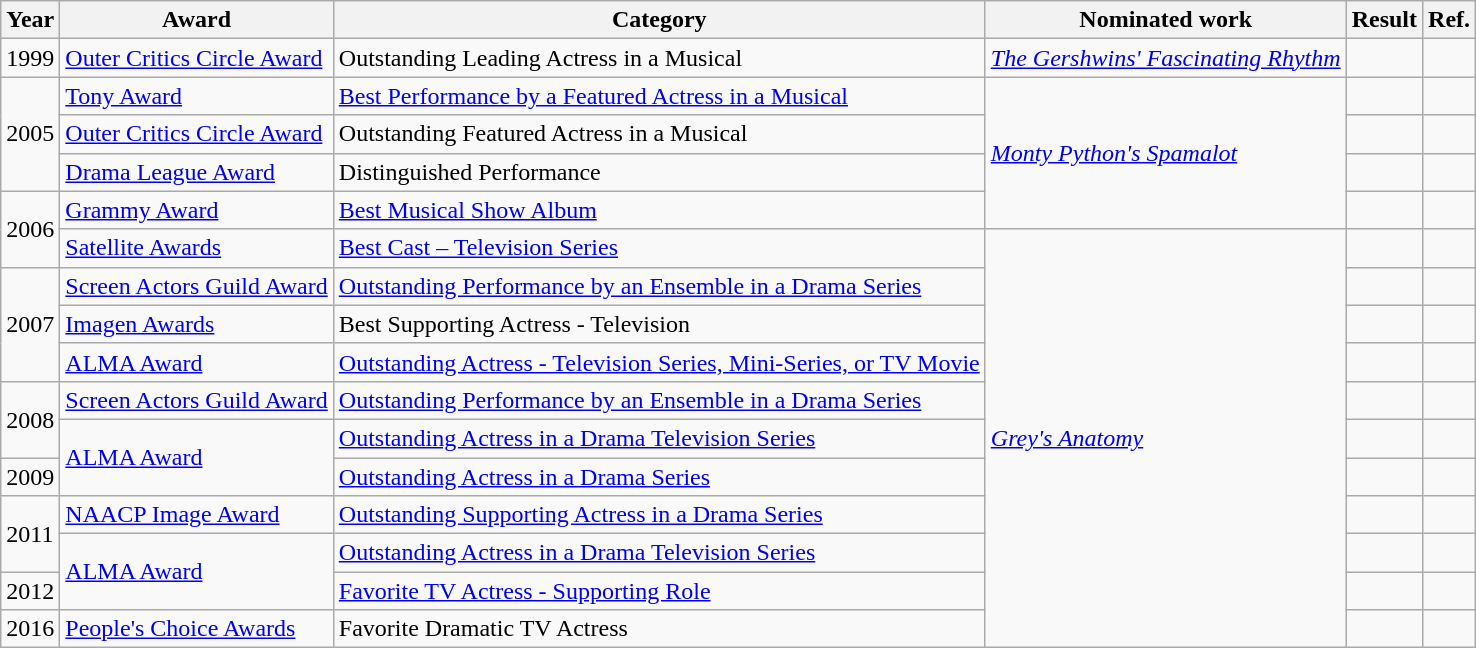<table class="wikitable sortable">
<tr>
<th>Year</th>
<th>Award</th>
<th>Category</th>
<th>Nominated work</th>
<th>Result</th>
<th>Ref.</th>
</tr>
<tr>
<td>1999</td>
<td><a href='#'>Outer Critics Circle Award</a></td>
<td>Outstanding Leading Actress in a Musical</td>
<td><em><a href='#'>The Gershwins' Fascinating Rhythm</a></em></td>
<td></td>
<td></td>
</tr>
<tr>
<td rowspan=3>2005</td>
<td><a href='#'>Tony Award</a></td>
<td><a href='#'>Best Performance by a Featured Actress in a Musical</a></td>
<td rowspan="4"><em><a href='#'>Monty Python's Spamalot</a></em></td>
<td></td>
<td></td>
</tr>
<tr>
<td><a href='#'>Outer Critics Circle Award</a></td>
<td>Outstanding Featured Actress in a Musical</td>
<td></td>
<td></td>
</tr>
<tr>
<td><a href='#'>Drama League Award</a></td>
<td>Distinguished Performance</td>
<td></td>
<td></td>
</tr>
<tr>
<td rowspan=2>2006</td>
<td><a href='#'>Grammy Award</a></td>
<td><a href='#'>Best Musical Show Album</a></td>
<td></td>
<td></td>
</tr>
<tr>
<td><a href='#'>Satellite Awards</a></td>
<td><a href='#'>Best Cast – Television Series</a></td>
<td rowspan="11"><em><a href='#'>Grey's Anatomy</a></em></td>
<td></td>
<td></td>
</tr>
<tr>
<td rowspan=3>2007</td>
<td><a href='#'>Screen Actors Guild Award</a></td>
<td><a href='#'>Outstanding Performance by an Ensemble in a Drama Series</a></td>
<td></td>
</tr>
<tr>
<td><a href='#'>Imagen Awards</a></td>
<td>Best Supporting Actress - Television</td>
<td></td>
<td></td>
</tr>
<tr>
<td><a href='#'>ALMA Award</a></td>
<td><a href='#'>Outstanding Actress - Television Series, Mini-Series, or TV Movie</a></td>
<td></td>
<td></td>
</tr>
<tr>
<td rowspan=2>2008</td>
<td><a href='#'>Screen Actors Guild Award</a></td>
<td><a href='#'>Outstanding Performance by an Ensemble in a Drama Series</a></td>
<td></td>
<td></td>
</tr>
<tr>
<td rowspan=2><a href='#'>ALMA Award</a></td>
<td><a href='#'>Outstanding Actress in a Drama Television Series</a></td>
<td></td>
<td></td>
</tr>
<tr>
<td>2009</td>
<td><a href='#'>Outstanding Actress in a Drama Series</a></td>
<td></td>
<td></td>
</tr>
<tr>
<td rowspan=2>2011</td>
<td><a href='#'>NAACP Image Award</a></td>
<td><a href='#'>Outstanding Supporting Actress in a Drama Series</a></td>
<td></td>
<td></td>
</tr>
<tr>
<td rowspan=2><a href='#'>ALMA Award</a></td>
<td><a href='#'>Outstanding Actress in a Drama Television Series</a></td>
<td></td>
<td></td>
</tr>
<tr>
<td>2012</td>
<td><a href='#'>Favorite TV Actress - Supporting Role</a></td>
<td></td>
<td></td>
</tr>
<tr>
<td>2016</td>
<td><a href='#'>People's Choice Awards</a></td>
<td>Favorite Dramatic TV Actress</td>
<td></td>
<td></td>
</tr>
</table>
